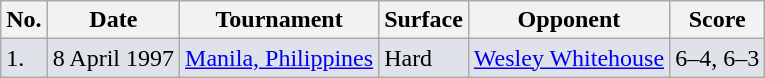<table class=wikitable>
<tr>
<th>No.</th>
<th>Date</th>
<th>Tournament</th>
<th>Surface</th>
<th>Opponent</th>
<th>Score</th>
</tr>
<tr style="background:#dfe2e9;">
<td>1.</td>
<td>8 April 1997</td>
<td><a href='#'>Manila, Philippines</a></td>
<td>Hard</td>
<td> <a href='#'>Wesley Whitehouse</a></td>
<td>6–4, 6–3</td>
</tr>
</table>
